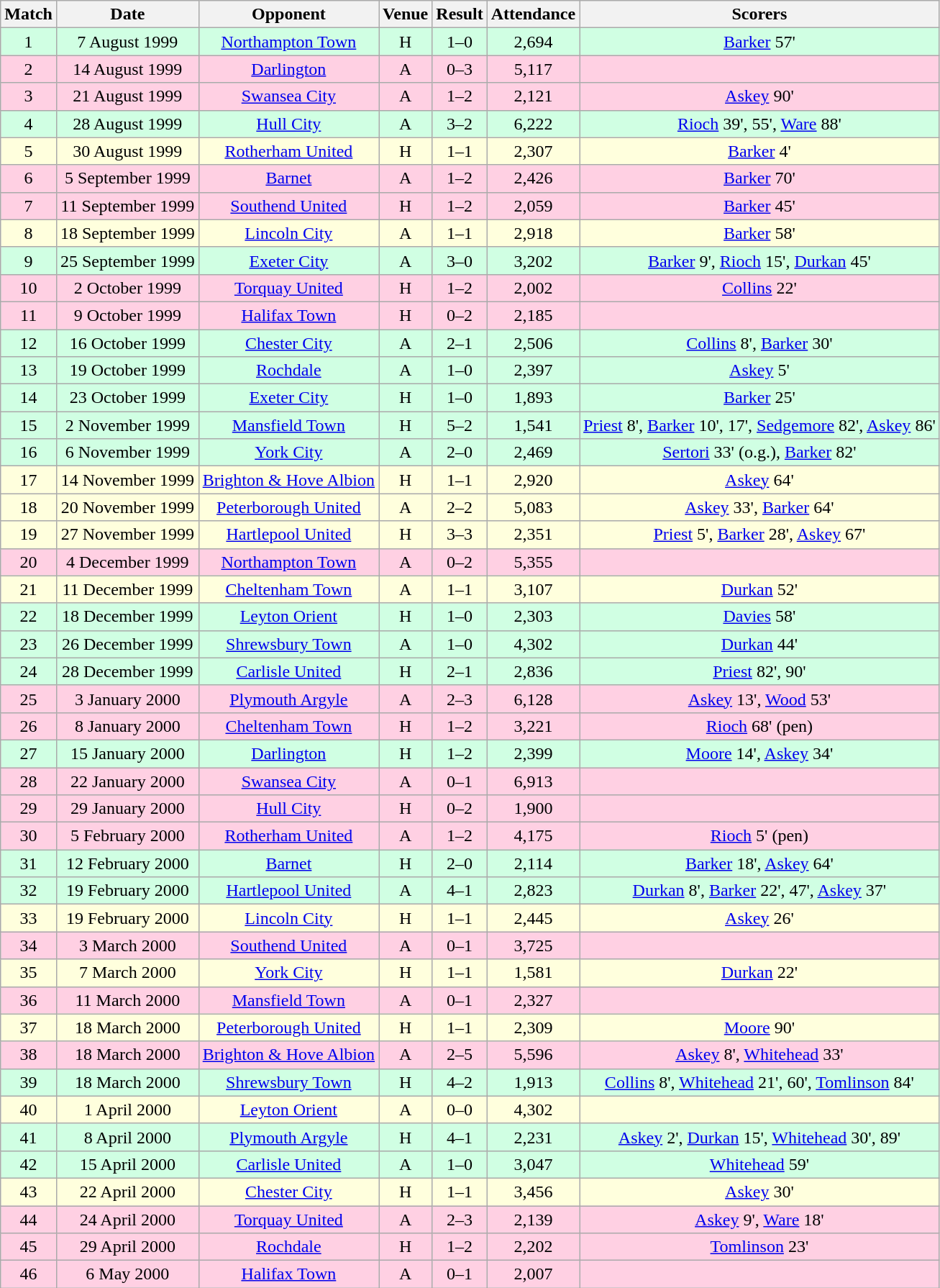<table class="wikitable " style="font-size:100%; text-align:center">
<tr>
<th>Match</th>
<th>Date</th>
<th>Opponent</th>
<th>Venue</th>
<th>Result</th>
<th>Attendance</th>
<th>Scorers</th>
</tr>
<tr style="background: #d0ffe3;">
<td>1</td>
<td>7 August 1999</td>
<td><a href='#'>Northampton Town</a></td>
<td>H</td>
<td>1–0</td>
<td>2,694</td>
<td><a href='#'>Barker</a> 57'</td>
</tr>
<tr style="background: #ffd0e3;">
<td>2</td>
<td>14 August 1999</td>
<td><a href='#'>Darlington</a></td>
<td>A</td>
<td>0–3</td>
<td>5,117</td>
<td></td>
</tr>
<tr style="background: #ffd0e3;">
<td>3</td>
<td>21 August 1999</td>
<td><a href='#'>Swansea City</a></td>
<td>A</td>
<td>1–2</td>
<td>2,121</td>
<td><a href='#'>Askey</a> 90'</td>
</tr>
<tr style="background: #d0ffe3;">
<td>4</td>
<td>28 August 1999</td>
<td><a href='#'>Hull City</a></td>
<td>A</td>
<td>3–2</td>
<td>6,222</td>
<td><a href='#'>Rioch</a> 39', 55', <a href='#'>Ware</a> 88'</td>
</tr>
<tr style="background: #ffffdd;">
<td>5</td>
<td>30 August 1999</td>
<td><a href='#'>Rotherham United</a></td>
<td>H</td>
<td>1–1</td>
<td>2,307</td>
<td><a href='#'>Barker</a> 4'</td>
</tr>
<tr style="background: #ffd0e3;">
<td>6</td>
<td>5 September 1999</td>
<td><a href='#'>Barnet</a></td>
<td>A</td>
<td>1–2</td>
<td>2,426</td>
<td><a href='#'>Barker</a> 70'</td>
</tr>
<tr style="background: #ffd0e3;">
<td>7</td>
<td>11 September 1999</td>
<td><a href='#'>Southend United</a></td>
<td>H</td>
<td>1–2</td>
<td>2,059</td>
<td><a href='#'>Barker</a> 45'</td>
</tr>
<tr style="background: #ffffdd;">
<td>8</td>
<td>18 September 1999</td>
<td><a href='#'>Lincoln City</a></td>
<td>A</td>
<td>1–1</td>
<td>2,918</td>
<td><a href='#'>Barker</a> 58'</td>
</tr>
<tr style="background: #d0ffe3;">
<td>9</td>
<td>25 September 1999</td>
<td><a href='#'>Exeter City</a></td>
<td>A</td>
<td>3–0</td>
<td>3,202</td>
<td><a href='#'>Barker</a> 9', <a href='#'>Rioch</a> 15', <a href='#'>Durkan</a> 45'</td>
</tr>
<tr style="background: #ffd0e3;">
<td>10</td>
<td>2 October 1999</td>
<td><a href='#'>Torquay United</a></td>
<td>H</td>
<td>1–2</td>
<td>2,002</td>
<td><a href='#'>Collins</a> 22'</td>
</tr>
<tr style="background: #ffd0e3;">
<td>11</td>
<td>9 October 1999</td>
<td><a href='#'>Halifax Town</a></td>
<td>H</td>
<td>0–2</td>
<td>2,185</td>
<td></td>
</tr>
<tr style="background: #d0ffe3;">
<td>12</td>
<td>16 October 1999</td>
<td><a href='#'>Chester City</a></td>
<td>A</td>
<td>2–1</td>
<td>2,506</td>
<td><a href='#'>Collins</a> 8', <a href='#'>Barker</a> 30'</td>
</tr>
<tr style="background: #d0ffe3;">
<td>13</td>
<td>19 October 1999</td>
<td><a href='#'>Rochdale</a></td>
<td>A</td>
<td>1–0</td>
<td>2,397</td>
<td><a href='#'>Askey</a> 5'</td>
</tr>
<tr style="background: #d0ffe3;">
<td>14</td>
<td>23 October 1999</td>
<td><a href='#'>Exeter City</a></td>
<td>H</td>
<td>1–0</td>
<td>1,893</td>
<td><a href='#'>Barker</a> 25'</td>
</tr>
<tr style="background: #d0ffe3;">
<td>15</td>
<td>2 November 1999</td>
<td><a href='#'>Mansfield Town</a></td>
<td>H</td>
<td>5–2</td>
<td>1,541</td>
<td><a href='#'>Priest</a> 8', <a href='#'>Barker</a> 10', 17', <a href='#'>Sedgemore</a> 82', <a href='#'>Askey</a> 86'</td>
</tr>
<tr style="background: #d0ffe3;">
<td>16</td>
<td>6 November 1999</td>
<td><a href='#'>York City</a></td>
<td>A</td>
<td>2–0</td>
<td>2,469</td>
<td><a href='#'>Sertori</a> 33' (o.g.),  <a href='#'>Barker</a> 82'</td>
</tr>
<tr style="background: #ffffdd;">
<td>17</td>
<td>14 November 1999</td>
<td><a href='#'>Brighton & Hove Albion</a></td>
<td>H</td>
<td>1–1</td>
<td>2,920</td>
<td><a href='#'>Askey</a> 64'</td>
</tr>
<tr style="background: #ffffdd;">
<td>18</td>
<td>20 November 1999</td>
<td><a href='#'>Peterborough United</a></td>
<td>A</td>
<td>2–2</td>
<td>5,083</td>
<td><a href='#'>Askey</a> 33', <a href='#'>Barker</a> 64'</td>
</tr>
<tr style="background: #ffffdd;">
<td>19</td>
<td>27 November 1999</td>
<td><a href='#'>Hartlepool United</a></td>
<td>H</td>
<td>3–3</td>
<td>2,351</td>
<td><a href='#'>Priest</a> 5', <a href='#'>Barker</a> 28', <a href='#'>Askey</a> 67'</td>
</tr>
<tr style="background: #ffd0e3;">
<td>20</td>
<td>4 December 1999</td>
<td><a href='#'>Northampton Town</a></td>
<td>A</td>
<td>0–2</td>
<td>5,355</td>
<td></td>
</tr>
<tr style="background: #ffffdd;">
<td>21</td>
<td>11 December 1999</td>
<td><a href='#'>Cheltenham Town</a></td>
<td>A</td>
<td>1–1</td>
<td>3,107</td>
<td><a href='#'>Durkan</a> 52'</td>
</tr>
<tr style="background: #d0ffe3;">
<td>22</td>
<td>18 December 1999</td>
<td><a href='#'>Leyton Orient</a></td>
<td>H</td>
<td>1–0</td>
<td>2,303</td>
<td><a href='#'>Davies</a> 58'</td>
</tr>
<tr style="background: #d0ffe3;">
<td>23</td>
<td>26 December 1999</td>
<td><a href='#'>Shrewsbury Town</a></td>
<td>A</td>
<td>1–0</td>
<td>4,302</td>
<td><a href='#'>Durkan</a> 44'</td>
</tr>
<tr style="background: #d0ffe3;">
<td>24</td>
<td>28 December 1999</td>
<td><a href='#'>Carlisle United</a></td>
<td>H</td>
<td>2–1</td>
<td>2,836</td>
<td><a href='#'>Priest</a> 82', 90'</td>
</tr>
<tr style="background: #ffd0e3;">
<td>25</td>
<td>3 January 2000</td>
<td><a href='#'>Plymouth Argyle</a></td>
<td>A</td>
<td>2–3</td>
<td>6,128</td>
<td><a href='#'>Askey</a> 13', <a href='#'>Wood</a> 53'</td>
</tr>
<tr style="background: #ffd0e3;">
<td>26</td>
<td>8 January 2000</td>
<td><a href='#'>Cheltenham Town</a></td>
<td>H</td>
<td>1–2</td>
<td>3,221</td>
<td><a href='#'>Rioch</a> 68' (pen)</td>
</tr>
<tr style="background: #d0ffe3;">
<td>27</td>
<td>15 January 2000</td>
<td><a href='#'>Darlington</a></td>
<td>H</td>
<td>1–2</td>
<td>2,399</td>
<td><a href='#'>Moore</a> 14', <a href='#'>Askey</a> 34'</td>
</tr>
<tr style="background: #ffd0e3;">
<td>28</td>
<td>22 January 2000</td>
<td><a href='#'>Swansea City</a></td>
<td>A</td>
<td>0–1</td>
<td>6,913</td>
<td></td>
</tr>
<tr style="background: #ffd0e3;">
<td>29</td>
<td>29 January 2000</td>
<td><a href='#'>Hull City</a></td>
<td>H</td>
<td>0–2</td>
<td>1,900</td>
<td></td>
</tr>
<tr style="background: #ffd0e3;">
<td>30</td>
<td>5 February 2000</td>
<td><a href='#'>Rotherham United</a></td>
<td>A</td>
<td>1–2</td>
<td>4,175</td>
<td><a href='#'>Rioch</a> 5' (pen)</td>
</tr>
<tr style="background: #d0ffe3;">
<td>31</td>
<td>12 February 2000</td>
<td><a href='#'>Barnet</a></td>
<td>H</td>
<td>2–0</td>
<td>2,114</td>
<td><a href='#'>Barker</a> 18', <a href='#'>Askey</a> 64'</td>
</tr>
<tr style="background: #d0ffe3;">
<td>32</td>
<td>19 February 2000</td>
<td><a href='#'>Hartlepool United</a></td>
<td>A</td>
<td>4–1</td>
<td>2,823</td>
<td><a href='#'>Durkan</a> 8', <a href='#'>Barker</a> 22', 47', <a href='#'>Askey</a> 37'</td>
</tr>
<tr style="background: #ffffdd;">
<td>33</td>
<td>19 February 2000</td>
<td><a href='#'>Lincoln City</a></td>
<td>H</td>
<td>1–1</td>
<td>2,445</td>
<td><a href='#'>Askey</a> 26'</td>
</tr>
<tr style="background: #ffd0e3;">
<td>34</td>
<td>3 March 2000</td>
<td><a href='#'>Southend United</a></td>
<td>A</td>
<td>0–1</td>
<td>3,725</td>
<td></td>
</tr>
<tr style="background: #ffffdd;">
<td>35</td>
<td>7 March 2000</td>
<td><a href='#'>York City</a></td>
<td>H</td>
<td>1–1</td>
<td>1,581</td>
<td><a href='#'>Durkan</a> 22'</td>
</tr>
<tr style="background: #ffd0e3;">
<td>36</td>
<td>11 March 2000</td>
<td><a href='#'>Mansfield Town</a></td>
<td>A</td>
<td>0–1</td>
<td>2,327</td>
<td></td>
</tr>
<tr style="background: #ffffdd;">
<td>37</td>
<td>18 March 2000</td>
<td><a href='#'>Peterborough United</a></td>
<td>H</td>
<td>1–1</td>
<td>2,309</td>
<td><a href='#'>Moore</a> 90'</td>
</tr>
<tr style="background: #ffd0e3;">
<td>38</td>
<td>18 March 2000</td>
<td><a href='#'>Brighton & Hove Albion</a></td>
<td>A</td>
<td>2–5</td>
<td>5,596</td>
<td><a href='#'>Askey</a> 8', <a href='#'>Whitehead</a> 33'</td>
</tr>
<tr style="background: #d0ffe3;">
<td>39</td>
<td>18 March 2000</td>
<td><a href='#'>Shrewsbury Town</a></td>
<td>H</td>
<td>4–2</td>
<td>1,913</td>
<td><a href='#'>Collins</a> 8', <a href='#'>Whitehead</a> 21', 60', <a href='#'>Tomlinson</a> 84'</td>
</tr>
<tr style="background: #ffffdd;">
<td>40</td>
<td>1 April 2000</td>
<td><a href='#'>Leyton Orient</a></td>
<td>A</td>
<td>0–0</td>
<td>4,302</td>
<td></td>
</tr>
<tr style="background: #d0ffe3;">
<td>41</td>
<td>8 April 2000</td>
<td><a href='#'>Plymouth Argyle</a></td>
<td>H</td>
<td>4–1</td>
<td>2,231</td>
<td><a href='#'>Askey</a> 2', <a href='#'>Durkan</a> 15', <a href='#'>Whitehead</a> 30', 89'</td>
</tr>
<tr style="background: #d0ffe3;">
<td>42</td>
<td>15 April 2000</td>
<td><a href='#'>Carlisle United</a></td>
<td>A</td>
<td>1–0</td>
<td>3,047</td>
<td><a href='#'>Whitehead</a> 59'</td>
</tr>
<tr style="background: #ffffdd;">
<td>43</td>
<td>22 April 2000</td>
<td><a href='#'>Chester City</a></td>
<td>H</td>
<td>1–1</td>
<td>3,456</td>
<td><a href='#'>Askey</a> 30'</td>
</tr>
<tr style="background: #ffd0e3;">
<td>44</td>
<td>24 April 2000</td>
<td><a href='#'>Torquay United</a></td>
<td>A</td>
<td>2–3</td>
<td>2,139</td>
<td><a href='#'>Askey</a> 9', <a href='#'>Ware</a> 18'</td>
</tr>
<tr style="background: #ffd0e3;">
<td>45</td>
<td>29 April 2000</td>
<td><a href='#'>Rochdale</a></td>
<td>H</td>
<td>1–2</td>
<td>2,202</td>
<td><a href='#'>Tomlinson</a> 23'</td>
</tr>
<tr style="background: #ffd0e3;">
<td>46</td>
<td>6 May 2000</td>
<td><a href='#'>Halifax Town</a></td>
<td>A</td>
<td>0–1</td>
<td>2,007</td>
<td></td>
</tr>
</table>
